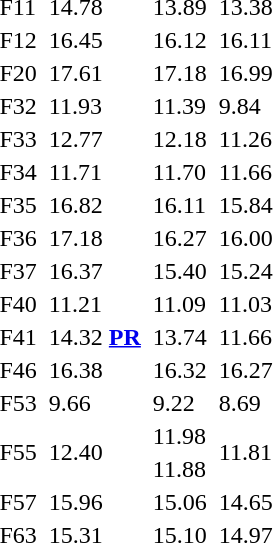<table>
<tr>
<td>F11 <br></td>
<td align=left></td>
<td>14.78 </td>
<td align=left></td>
<td>13.89</td>
<td align=left></td>
<td>13.38</td>
</tr>
<tr>
<td>F12 <br></td>
<td align=left></td>
<td>16.45</td>
<td align=left></td>
<td>16.12</td>
<td align=left></td>
<td>16.11</td>
</tr>
<tr>
<td>F20 <br></td>
<td align=left></td>
<td>17.61</td>
<td align=left></td>
<td>17.18</td>
<td align=left></td>
<td>16.99</td>
</tr>
<tr>
<td>F32 <br></td>
<td align=left></td>
<td>11.93</td>
<td align=left></td>
<td>11.39</td>
<td align=left></td>
<td>9.84</td>
</tr>
<tr>
<td>F33 <br></td>
<td align=left></td>
<td>12.77 <strong></strong></td>
<td align=left></td>
<td>12.18</td>
<td align=left></td>
<td>11.26</td>
</tr>
<tr>
<td>F34 <br></td>
<td align=left></td>
<td>11.71</td>
<td align=left></td>
<td>11.70</td>
<td align=left></td>
<td>11.66</td>
</tr>
<tr>
<td>F35 <br></td>
<td align=left></td>
<td>16.82</td>
<td align=left></td>
<td>16.11</td>
<td align=left></td>
<td>15.84</td>
</tr>
<tr>
<td>F36 <br></td>
<td align=left></td>
<td>17.18</td>
<td align=left></td>
<td>16.27</td>
<td align=left></td>
<td>16.00</td>
</tr>
<tr>
<td>F37 <br></td>
<td align=left></td>
<td>16.37</td>
<td align=left></td>
<td>15.40</td>
<td align=left></td>
<td>15.24</td>
</tr>
<tr>
<td>F40 <br></td>
<td align=left></td>
<td>11.21</td>
<td align=left></td>
<td>11.09</td>
<td align=left></td>
<td>11.03</td>
</tr>
<tr>
<td>F41 <br></td>
<td align=left></td>
<td>14.32 <strong><a href='#'>PR</a></strong></td>
<td align=left></td>
<td>13.74</td>
<td align=left></td>
<td>11.66</td>
</tr>
<tr>
<td>F46 <br></td>
<td align=left></td>
<td>16.38</td>
<td align=left></td>
<td>16.32</td>
<td align=left></td>
<td>16.27</td>
</tr>
<tr>
<td>F53 <br></td>
<td align=left></td>
<td>9.66</td>
<td align=left></td>
<td>9.22</td>
<td align=left></td>
<td>8.69</td>
</tr>
<tr>
<td rowspan=2>F55 <br></td>
<td rowspan=2 align=left></td>
<td rowspan=2>12.40</td>
<td align=left></td>
<td>11.98</td>
<td rowspan=2 align=left></td>
<td rowspan=2>11.81</td>
</tr>
<tr>
<td align=left></td>
<td>11.88</td>
</tr>
<tr>
<td>F57 <br></td>
<td align=left></td>
<td>15.96</td>
<td align=left></td>
<td>15.06</td>
<td align=left></td>
<td>14.65</td>
</tr>
<tr>
<td>F63 <br></td>
<td align=left></td>
<td>15.31</td>
<td align=left></td>
<td>15.10</td>
<td align=left></td>
<td>14.97</td>
</tr>
</table>
